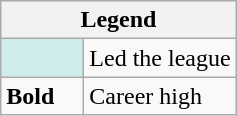<table class="wikitable mw-collapsible mw-collapsed">
<tr>
<th colspan="2">Legend</th>
</tr>
<tr>
<td style="background:#cfecec; width:3em;"></td>
<td>Led the league</td>
</tr>
<tr>
<td><strong>Bold</strong></td>
<td>Career high</td>
</tr>
</table>
